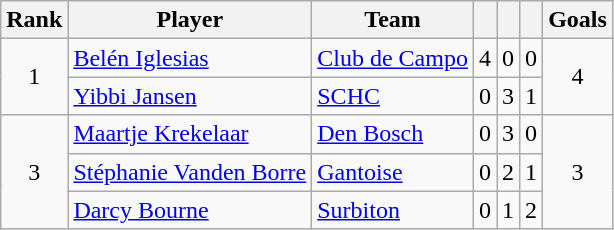<table class="wikitable" style="text-align: center;">
<tr>
<th>Rank</th>
<th>Player</th>
<th>Team</th>
<th></th>
<th></th>
<th></th>
<th>Goals</th>
</tr>
<tr>
<td rowspan=2>1</td>
<td style="text-align: left;"> <a href='#'>Belén Iglesias</a></td>
<td style="text-align: left;"> <a href='#'>Club de Campo</a></td>
<td>4</td>
<td>0</td>
<td>0</td>
<td rowspan=2>4</td>
</tr>
<tr>
<td style="text-align: left;"> <a href='#'>Yibbi Jansen</a></td>
<td style="text-align: left;"> <a href='#'>SCHC</a></td>
<td>0</td>
<td>3</td>
<td>1</td>
</tr>
<tr>
<td rowspan=3>3</td>
<td style="text-align: left;"> <a href='#'>Maartje Krekelaar</a></td>
<td style="text-align: left;"> <a href='#'>Den Bosch</a></td>
<td>0</td>
<td>3</td>
<td>0</td>
<td rowspan=3>3</td>
</tr>
<tr>
<td style="text-align: left;"> <a href='#'>Stéphanie Vanden Borre</a></td>
<td style="text-align: left;"> <a href='#'>Gantoise</a></td>
<td>0</td>
<td>2</td>
<td>1</td>
</tr>
<tr>
<td style="text-align: left;"> <a href='#'>Darcy Bourne</a></td>
<td style="text-align: left;"> <a href='#'>Surbiton</a></td>
<td>0</td>
<td>1</td>
<td>2</td>
</tr>
</table>
